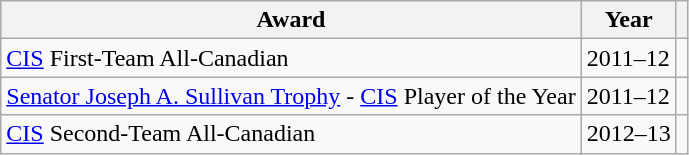<table class="wikitable">
<tr>
<th>Award</th>
<th>Year</th>
<th></th>
</tr>
<tr>
<td><a href='#'>CIS</a> First-Team All-Canadian</td>
<td>2011–12</td>
<td></td>
</tr>
<tr>
<td><a href='#'>Senator Joseph A. Sullivan Trophy</a> - <a href='#'>CIS</a> Player of the Year</td>
<td>2011–12</td>
<td></td>
</tr>
<tr>
<td><a href='#'>CIS</a> Second-Team All-Canadian</td>
<td>2012–13</td>
<td></td>
</tr>
</table>
